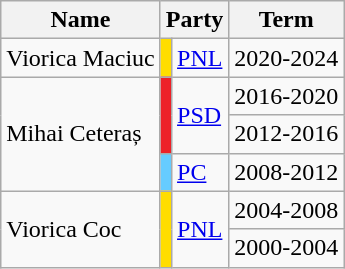<table class="wikitable">
<tr>
<th>Name</th>
<th colspan="2">Party</th>
<th>Term</th>
</tr>
<tr>
<td>Viorica Maciuc</td>
<td bgcolor="#FFDD00" ;></td>
<td><a href='#'>PNL</a></td>
<td>2020-2024</td>
</tr>
<tr>
<td rowspan="3">Mihai Ceteraș</td>
<td rowspan="2" ; bgcolor="#ED2128"></td>
<td rowspan="2"><a href='#'>PSD</a></td>
<td>2016-2020</td>
</tr>
<tr>
<td>2012-2016</td>
</tr>
<tr>
<td bgcolor="#66CCFF"></td>
<td><a href='#'>PC</a></td>
<td>2008-2012</td>
</tr>
<tr>
<td rowspan="2">Viorica Coc</td>
<td rowspan="2" ; bgcolor="#FFDD00" ;></td>
<td rowspan="2"><a href='#'>PNL</a></td>
<td>2004-2008</td>
</tr>
<tr>
<td>2000-2004</td>
</tr>
</table>
